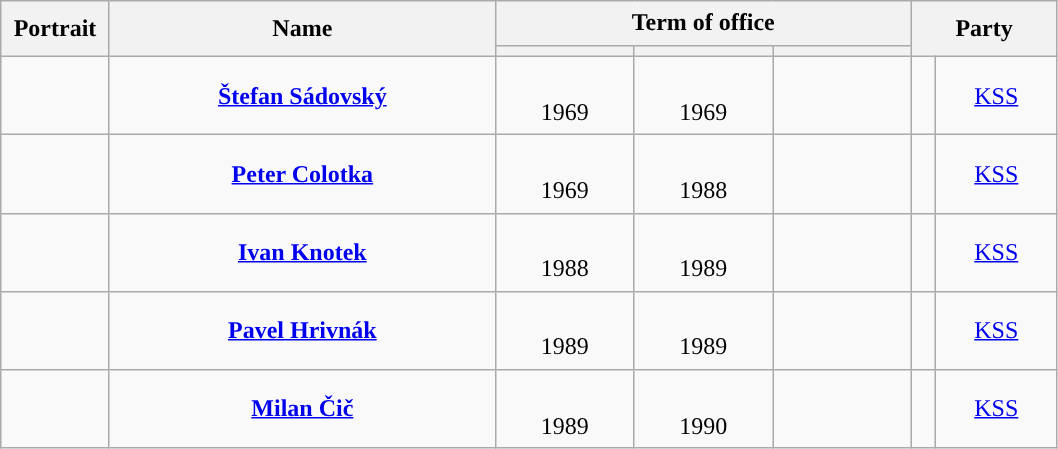<table class="wikitable" style="line-height:1.4em; text-align:center; border:1px #aaf solid">
<tr>
<th rowspan="2" width="65">Portrait</th>
<th rowspan="2" width="250">Name<br></th>
<th colspan="3">Term of office</th>
<th colspan="2" rowspan="2" width="90">Party</th>
</tr>
<tr>
<th width="85"></th>
<th width="85"></th>
<th width="85"></th>
</tr>
<tr>
<td></td>
<td><strong><a href='#'>Štefan Sádovský</a></strong><br></td>
<td><br>1969</td>
<td><br>1969</td>
<td></td>
<td style="background-color: "></td>
<td><a href='#'>KSS</a></td>
</tr>
<tr>
<td></td>
<td><strong><a href='#'>Peter Colotka</a></strong><br></td>
<td><br>1969</td>
<td><br>1988</td>
<td></td>
<td style="background-color: "></td>
<td><a href='#'>KSS</a></td>
</tr>
<tr>
<td></td>
<td><strong><a href='#'>Ivan Knotek</a></strong><br></td>
<td><br>1988</td>
<td><br>1989</td>
<td></td>
<td style="background-color: "></td>
<td><a href='#'>KSS</a></td>
</tr>
<tr>
<td></td>
<td><strong><a href='#'>Pavel Hrivnák</a></strong><br></td>
<td><br>1989</td>
<td><br>1989</td>
<td></td>
<td style="background-color: "></td>
<td><a href='#'>KSS</a></td>
</tr>
<tr>
<td></td>
<td><strong><a href='#'>Milan Čič</a></strong><br></td>
<td><br>1989</td>
<td><br>1990</td>
<td></td>
<td style="background-color: "></td>
<td><a href='#'>KSS</a></td>
</tr>
</table>
